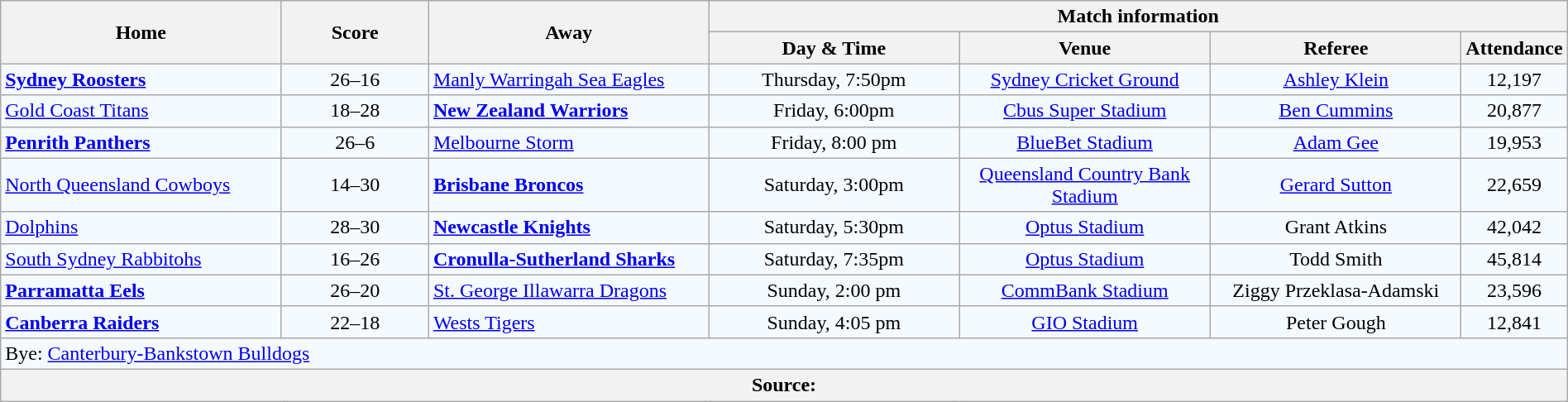<table class="wikitable" style="border-collapse:collapse; text-align:center; width:100%;">
<tr style="text-align:center; background:#f5faff;"  style="background:#c1d8ff;">
<th rowspan="2" style="width:19%;">Home</th>
<th rowspan="2" style="width:10%;">Score</th>
<th rowspan="2" style="width:19%;">Away</th>
<th colspan="4">Match information</th>
</tr>
<tr style="text-align:center; background:#f5faff;"  style="background:#efefef;">
<th width="17%">Day & Time</th>
<th width="17%">Venue</th>
<th width="17%">Referee</th>
<th width="5%">Attendance</th>
</tr>
<tr style="text-align:center; background:#f5faff;">
<td align="left"><strong> <a href='#'>Sydney Roosters</a></strong></td>
<td>26–16</td>
<td align="left"> <a href='#'>Manly Warringah Sea Eagles</a></td>
<td>Thursday, 7:50pm</td>
<td><a href='#'>Sydney Cricket Ground</a></td>
<td><a href='#'>Ashley Klein</a></td>
<td>12,197</td>
</tr>
<tr style="text-align:center; background:#f5faff;">
<td align="left"> <a href='#'>Gold Coast Titans</a></td>
<td>18–28</td>
<td align="left"><strong> <a href='#'>New Zealand Warriors</a></strong></td>
<td>Friday, 6:00pm</td>
<td><a href='#'>Cbus Super Stadium</a></td>
<td><a href='#'>Ben Cummins</a></td>
<td>20,877</td>
</tr>
<tr style="text-align:center; background:#f5faff;">
<td align="left"><strong> <a href='#'>Penrith Panthers</a></strong></td>
<td>26–6</td>
<td align="left"> <a href='#'>Melbourne Storm</a></td>
<td>Friday, 8:00 pm</td>
<td><a href='#'>BlueBet Stadium</a></td>
<td><a href='#'>Adam Gee</a></td>
<td>19,953</td>
</tr>
<tr style="text-align:center; background:#f5faff;">
<td align="left"> <a href='#'>North Queensland Cowboys</a></td>
<td>14–30</td>
<td align="left"><strong> <a href='#'>Brisbane Broncos</a></strong></td>
<td>Saturday, 3:00pm</td>
<td><a href='#'>Queensland Country Bank Stadium</a></td>
<td><a href='#'>Gerard Sutton</a></td>
<td>22,659</td>
</tr>
<tr style="text-align:center; background:#f5faff;">
<td align="left"> <a href='#'>Dolphins</a></td>
<td>28–30</td>
<td align="left"><strong> <a href='#'>Newcastle Knights</a></strong></td>
<td>Saturday, 5:30pm</td>
<td><a href='#'>Optus Stadium</a></td>
<td>Grant Atkins</td>
<td>42,042</td>
</tr>
<tr style="text-align:center; background:#f5faff;">
<td align="left"> <a href='#'>South Sydney Rabbitohs</a></td>
<td>16–26</td>
<td align="left"><strong> <a href='#'>Cronulla-Sutherland Sharks</a></strong></td>
<td>Saturday, 7:35pm</td>
<td><a href='#'>Optus Stadium</a></td>
<td>Todd Smith</td>
<td>45,814</td>
</tr>
<tr style="text-align:center; background:#f5faff;">
<td align="left"><strong> <a href='#'>Parramatta Eels</a></strong></td>
<td>26–20</td>
<td align="left"> <a href='#'>St. George Illawarra Dragons</a></td>
<td>Sunday, 2:00 pm</td>
<td><a href='#'>CommBank Stadium</a></td>
<td>Ziggy Przeklasa-Adamski</td>
<td>23,596</td>
</tr>
<tr style="text-align:center; background:#f5faff;">
<td align="left"><strong> <a href='#'>Canberra Raiders</a></strong></td>
<td>22–18</td>
<td align="left"> <a href='#'>Wests Tigers</a></td>
<td>Sunday, 4:05 pm</td>
<td><a href='#'>GIO Stadium</a></td>
<td>Peter Gough</td>
<td>12,841</td>
</tr>
<tr style="text-align:center; background:#f5faff;">
<td colspan="7" align="left">Bye:  <a href='#'>Canterbury-Bankstown Bulldogs</a></td>
</tr>
<tr style="text-align:center; background:#f5faff;">
<th colspan="7" align="left">Source:</th>
</tr>
</table>
